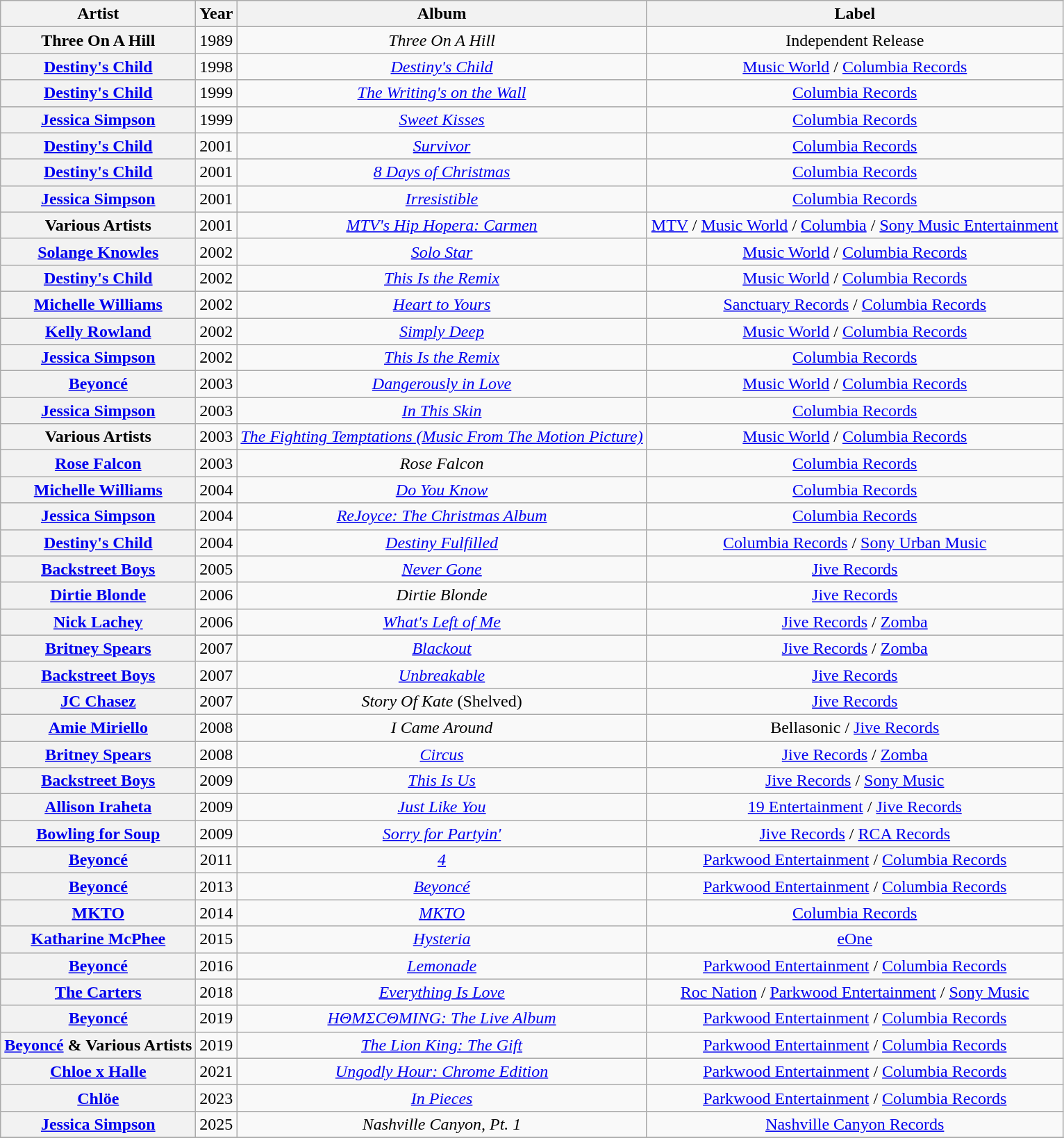<table class="wikitable plainrowheaders" style="text-align:center;">
<tr>
<th scope="col">Artist</th>
<th scope="col">Year</th>
<th scope="col">Album</th>
<th scope="col" style="width:24.5em;">Label</th>
</tr>
<tr>
<th scope="row">Three On A Hill</th>
<td>1989</td>
<td><em>Three On A Hill</em></td>
<td>Independent Release</td>
</tr>
<tr>
<th scope="row"><a href='#'>Destiny's Child</a></th>
<td>1998</td>
<td><em><a href='#'>Destiny's Child</a></em></td>
<td><a href='#'>Music World</a> / <a href='#'>Columbia Records</a></td>
</tr>
<tr>
<th scope="row"><a href='#'>Destiny's Child</a></th>
<td>1999</td>
<td><em><a href='#'>The Writing's on the Wall</a></em></td>
<td><a href='#'>Columbia Records</a></td>
</tr>
<tr>
<th scope="row"><a href='#'>Jessica Simpson</a></th>
<td>1999</td>
<td><em><a href='#'>Sweet Kisses</a></em></td>
<td><a href='#'>Columbia Records</a></td>
</tr>
<tr>
<th scope="row"><a href='#'>Destiny's Child</a></th>
<td>2001</td>
<td><em><a href='#'>Survivor</a></em></td>
<td><a href='#'>Columbia Records</a></td>
</tr>
<tr>
<th scope="row"><a href='#'>Destiny's Child</a></th>
<td>2001</td>
<td><em><a href='#'>8 Days of Christmas</a></em></td>
<td><a href='#'>Columbia Records</a></td>
</tr>
<tr>
<th scope="row"><a href='#'>Jessica Simpson</a></th>
<td>2001</td>
<td><em><a href='#'>Irresistible</a></em></td>
<td><a href='#'>Columbia Records</a></td>
</tr>
<tr>
<th scope="row">Various Artists</th>
<td>2001</td>
<td><em><a href='#'>MTV's Hip Hopera: Carmen</a></em></td>
<td><a href='#'>MTV</a> / <a href='#'>Music World</a> / <a href='#'>Columbia</a> / <a href='#'>Sony Music Entertainment</a></td>
</tr>
<tr>
<th scope="row"><a href='#'>Solange Knowles</a></th>
<td>2002</td>
<td><em><a href='#'>Solo Star</a></em></td>
<td><a href='#'>Music World</a> / <a href='#'>Columbia Records</a></td>
</tr>
<tr>
<th scope="row"><a href='#'>Destiny's Child</a></th>
<td>2002</td>
<td><em><a href='#'>This Is the Remix</a></em></td>
<td><a href='#'>Music World</a> / <a href='#'>Columbia Records</a></td>
</tr>
<tr>
<th scope="row"><a href='#'>Michelle Williams</a></th>
<td>2002</td>
<td><em><a href='#'>Heart to Yours</a></em></td>
<td><a href='#'>Sanctuary Records</a> / <a href='#'>Columbia Records</a></td>
</tr>
<tr>
<th scope="row"><a href='#'>Kelly Rowland</a></th>
<td>2002</td>
<td><em><a href='#'>Simply Deep</a></em></td>
<td><a href='#'>Music World</a> / <a href='#'>Columbia Records</a></td>
</tr>
<tr>
<th scope="row"><a href='#'>Jessica Simpson</a></th>
<td>2002</td>
<td><em><a href='#'>This Is the Remix</a></em></td>
<td><a href='#'>Columbia Records</a></td>
</tr>
<tr>
<th scope="row"><a href='#'>Beyoncé</a></th>
<td>2003</td>
<td><em><a href='#'>Dangerously in Love</a></em></td>
<td><a href='#'>Music World</a> / <a href='#'>Columbia Records</a></td>
</tr>
<tr>
<th scope="row"><a href='#'>Jessica Simpson</a></th>
<td>2003</td>
<td><em><a href='#'>In This Skin</a></em></td>
<td><a href='#'>Columbia Records</a></td>
</tr>
<tr>
<th scope="row">Various Artists</th>
<td>2003</td>
<td><em><a href='#'>The Fighting Temptations (Music From The Motion Picture)</a></em></td>
<td><a href='#'>Music World</a> / <a href='#'>Columbia Records</a></td>
</tr>
<tr>
<th scope="row"><a href='#'>Rose Falcon</a></th>
<td>2003</td>
<td><em>Rose Falcon</em></td>
<td><a href='#'>Columbia Records</a></td>
</tr>
<tr>
<th scope="row"><a href='#'>Michelle Williams</a></th>
<td>2004</td>
<td><em><a href='#'>Do You Know</a></em></td>
<td><a href='#'>Columbia Records</a></td>
</tr>
<tr>
<th scope="row"><a href='#'>Jessica Simpson</a></th>
<td>2004</td>
<td><em><a href='#'>ReJoyce: The Christmas Album</a></em></td>
<td><a href='#'>Columbia Records</a></td>
</tr>
<tr>
<th scope="row"><a href='#'>Destiny's Child</a></th>
<td>2004</td>
<td><em><a href='#'>Destiny Fulfilled</a></em></td>
<td><a href='#'>Columbia Records</a> / <a href='#'>Sony Urban Music</a></td>
</tr>
<tr>
<th scope="row"><a href='#'>Backstreet Boys</a></th>
<td>2005</td>
<td><em><a href='#'>Never Gone</a></em></td>
<td><a href='#'>Jive Records</a></td>
</tr>
<tr>
<th scope="row"><a href='#'>Dirtie Blonde</a></th>
<td>2006</td>
<td><em>Dirtie Blonde</em></td>
<td><a href='#'>Jive Records</a></td>
</tr>
<tr>
<th scope="row"><a href='#'>Nick Lachey</a></th>
<td>2006</td>
<td><em><a href='#'>What's Left of Me</a></em></td>
<td><a href='#'>Jive Records</a> / <a href='#'>Zomba</a></td>
</tr>
<tr>
<th scope="row"><a href='#'>Britney Spears</a></th>
<td>2007</td>
<td><em><a href='#'>Blackout</a></em></td>
<td><a href='#'>Jive Records</a> / <a href='#'>Zomba</a></td>
</tr>
<tr>
<th scope="row"><a href='#'>Backstreet Boys</a></th>
<td>2007</td>
<td><em><a href='#'>Unbreakable</a></em></td>
<td><a href='#'>Jive Records</a></td>
</tr>
<tr>
<th scope="row"><a href='#'>JC Chasez</a></th>
<td>2007</td>
<td><em>Story Of Kate</em> (Shelved)</td>
<td><a href='#'>Jive Records</a></td>
</tr>
<tr>
<th scope="row"><a href='#'>Amie Miriello</a></th>
<td>2008</td>
<td><em>I Came Around</em> </td>
<td>Bellasonic / <a href='#'>Jive Records</a></td>
</tr>
<tr>
<th scope="row"><a href='#'>Britney Spears</a></th>
<td>2008</td>
<td><em><a href='#'>Circus</a></em> </td>
<td><a href='#'>Jive Records</a> / <a href='#'>Zomba</a></td>
</tr>
<tr>
<th scope="row"><a href='#'>Backstreet Boys</a></th>
<td>2009</td>
<td><em><a href='#'>This Is Us</a></em></td>
<td><a href='#'>Jive Records</a> / <a href='#'>Sony Music</a></td>
</tr>
<tr>
<th scope="row"><a href='#'>Allison Iraheta</a></th>
<td>2009</td>
<td><em><a href='#'>Just Like You</a></em></td>
<td><a href='#'>19 Entertainment</a> / <a href='#'>Jive Records</a></td>
</tr>
<tr>
<th scope="row"><a href='#'>Bowling for Soup</a></th>
<td>2009</td>
<td><em><a href='#'>Sorry for Partyin'</a></em></td>
<td><a href='#'>Jive Records</a> / <a href='#'>RCA Records</a></td>
</tr>
<tr>
<th scope="row"><a href='#'>Beyoncé</a></th>
<td>2011</td>
<td><em><a href='#'>4</a></em></td>
<td><a href='#'>Parkwood Entertainment</a> / <a href='#'>Columbia Records</a></td>
</tr>
<tr>
<th scope="row"><a href='#'>Beyoncé</a></th>
<td>2013</td>
<td><em><a href='#'>Beyoncé</a></em></td>
<td><a href='#'>Parkwood Entertainment</a> / <a href='#'>Columbia Records</a></td>
</tr>
<tr>
<th scope="row"><a href='#'>MKTO</a></th>
<td>2014</td>
<td><em><a href='#'>MKTO</a></em></td>
<td><a href='#'>Columbia Records</a></td>
</tr>
<tr>
<th scope="row"><a href='#'>Katharine McPhee</a></th>
<td>2015</td>
<td><em><a href='#'>Hysteria</a></em> </td>
<td><a href='#'>eOne</a></td>
</tr>
<tr>
<th scope="row"><a href='#'>Beyoncé</a></th>
<td>2016</td>
<td><em><a href='#'>Lemonade</a></em></td>
<td><a href='#'>Parkwood Entertainment</a> / <a href='#'>Columbia Records</a></td>
</tr>
<tr>
<th scope="row"><a href='#'>The Carters</a></th>
<td>2018</td>
<td><em><a href='#'>Everything Is Love</a></em></td>
<td><a href='#'>Roc Nation</a> / <a href='#'>Parkwood Entertainment</a> / <a href='#'>Sony Music</a></td>
</tr>
<tr>
<th scope="row"><a href='#'>Beyoncé</a></th>
<td>2019</td>
<td><em><a href='#'>HΘMΣCΘMING: The Live Album</a></em></td>
<td><a href='#'>Parkwood Entertainment</a> / <a href='#'>Columbia Records</a></td>
</tr>
<tr>
<th scope="row"><a href='#'>Beyoncé</a> & Various Artists</th>
<td>2019</td>
<td><em><a href='#'>The Lion King: The Gift</a></em></td>
<td><a href='#'>Parkwood Entertainment</a> / <a href='#'>Columbia Records</a></td>
</tr>
<tr>
<th scope="row"><a href='#'>Chloe x Halle</a></th>
<td>2021</td>
<td><em><a href='#'>Ungodly Hour: Chrome Edition</a></em></td>
<td><a href='#'>Parkwood Entertainment</a> / <a href='#'>Columbia Records</a></td>
</tr>
<tr>
<th scope="row"><a href='#'>Chlöe</a></th>
<td>2023</td>
<td><em><a href='#'>In Pieces</a></em></td>
<td><a href='#'>Parkwood Entertainment</a> / <a href='#'>Columbia Records</a></td>
</tr>
<tr>
<th scope="row"><a href='#'>Jessica Simpson</a></th>
<td>2025</td>
<td><em>Nashville Canyon, Pt. 1</em></td>
<td><a href='#'>Nashville Canyon Records</a></td>
</tr>
<tr>
</tr>
</table>
